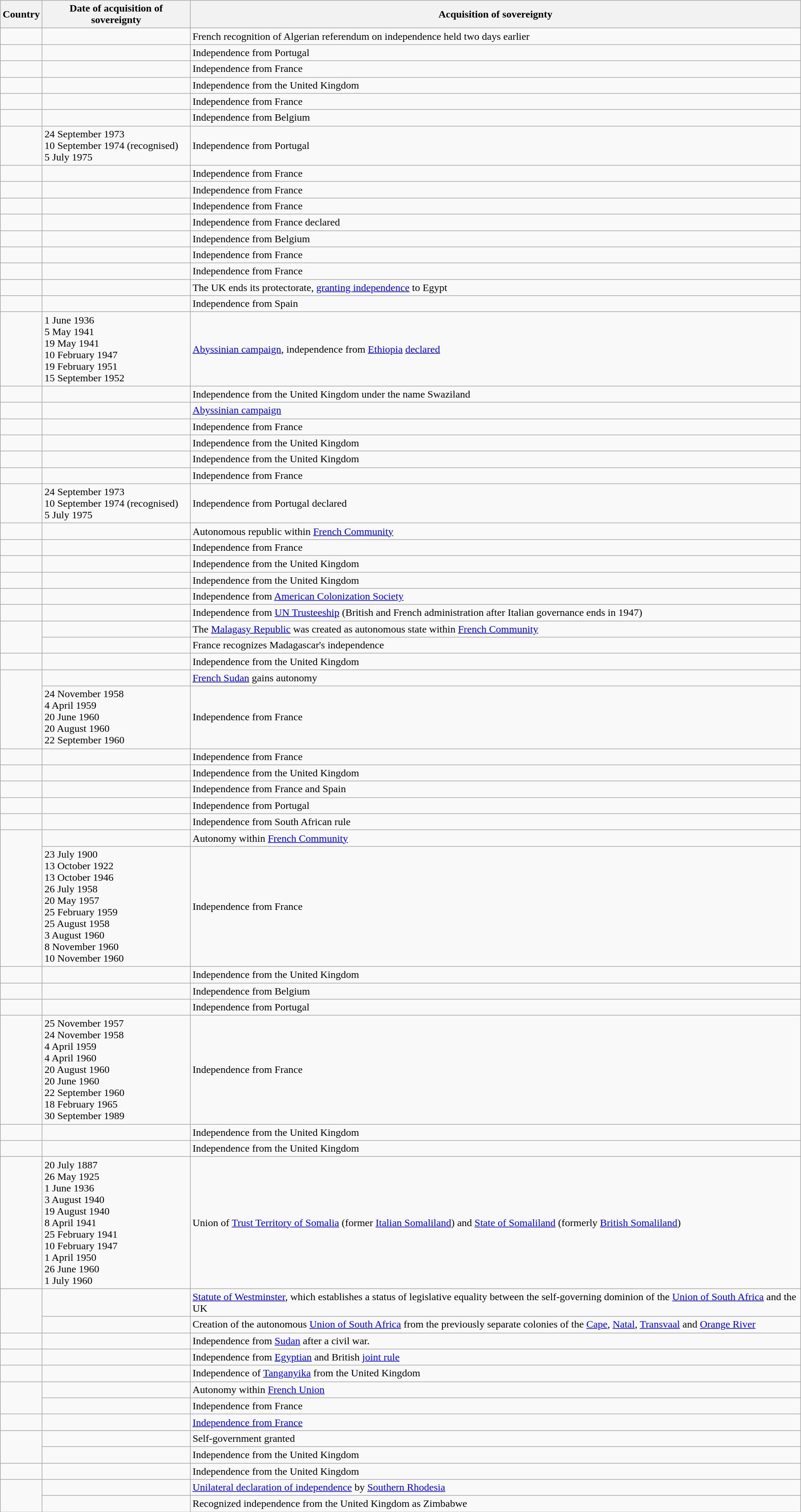<table class="wikitable sortable tpl-blanktable">
<tr>
<th>Country</th>
<th>Date of acquisition of sovereignty</th>
<th>Acquisition of sovereignty</th>
</tr>
<tr>
<td><strong></strong></td>
<td></td>
<td>French recognition of Algerian referendum on independence held two days earlier</td>
</tr>
<tr>
<td><strong></strong></td>
<td></td>
<td>Independence from Portugal</td>
</tr>
<tr>
<td><strong></strong></td>
<td></td>
<td>Independence from France</td>
</tr>
<tr>
<td><strong></strong></td>
<td></td>
<td>Independence from the United Kingdom</td>
</tr>
<tr>
<td><strong></strong></td>
<td></td>
<td>Independence from France</td>
</tr>
<tr>
<td><strong></strong></td>
<td></td>
<td>Independence from Belgium</td>
</tr>
<tr>
<td><strong></strong></td>
<td>24 September 1973 <br>10 September 1974 (recognised)<br>5 July 1975</td>
<td>Independence from Portugal</td>
</tr>
<tr>
<td><strong></strong></td>
<td></td>
<td>Independence from France</td>
</tr>
<tr>
<td><strong></strong></td>
<td></td>
<td>Independence from France</td>
</tr>
<tr>
<td><strong></strong></td>
<td></td>
<td>Independence from France</td>
</tr>
<tr>
<td><strong></strong></td>
<td></td>
<td>Independence from France declared</td>
</tr>
<tr>
<td><strong></strong></td>
<td></td>
<td>Independence from Belgium</td>
</tr>
<tr>
<td><strong></strong></td>
<td></td>
<td>Independence from France</td>
</tr>
<tr>
<td><strong></strong></td>
<td></td>
<td>Independence from France</td>
</tr>
<tr>
<td><strong></strong></td>
<td></td>
<td>The UK ends its protectorate, <a href='#'>granting independence</a> to Egypt</td>
</tr>
<tr>
<td><strong></strong></td>
<td></td>
<td>Independence from Spain</td>
</tr>
<tr>
<td><strong></strong></td>
<td>1 June 1936<br>5 May 1941<br>19 May 1941<br>10 February 1947<br>19 February 1951<br>15 September 1952</td>
<td><a href='#'>Abyssinian campaign</a>, independence from <a href='#'>Ethiopia</a> <a href='#'>declared</a></td>
</tr>
<tr>
<td><strong></strong></td>
<td></td>
<td>Independence from the United Kingdom under the name Swaziland</td>
</tr>
<tr>
<td><strong></strong></td>
<td></td>
<td><a href='#'>Abyssinian campaign</a></td>
</tr>
<tr>
<td><strong></strong></td>
<td></td>
<td>Independence from France</td>
</tr>
<tr>
<td><strong></strong></td>
<td></td>
<td>Independence from the United Kingdom</td>
</tr>
<tr>
<td><strong></strong></td>
<td></td>
<td>Independence from the United Kingdom</td>
</tr>
<tr>
<td><strong></strong></td>
<td></td>
<td>Independence from France</td>
</tr>
<tr>
<td><strong></strong></td>
<td>24 September 1973 <br>10 September 1974 (recognised)<br>5 July 1975</td>
<td>Independence from Portugal declared</td>
</tr>
<tr>
<td><strong></strong></td>
<td></td>
<td>Autonomous republic within <a href='#'>French Community</a></td>
</tr>
<tr>
<td><strong></strong></td>
<td></td>
<td>Independence from France</td>
</tr>
<tr>
<td><strong></strong></td>
<td></td>
<td>Independence from the United Kingdom</td>
</tr>
<tr>
<td><strong></strong></td>
<td></td>
<td>Independence from the United Kingdom</td>
</tr>
<tr>
<td><strong></strong></td>
<td></td>
<td>Independence from <a href='#'>American Colonization Society</a></td>
</tr>
<tr>
<td><strong></strong></td>
<td></td>
<td>Independence from <a href='#'>UN Trusteeship</a> (British and French administration after Italian governance ends in 1947)</td>
</tr>
<tr>
<td rowspan="2"><strong></strong></td>
<td></td>
<td>The <a href='#'>Malagasy Republic</a> was created as autonomous state within <a href='#'>French Community</a></td>
</tr>
<tr>
<td></td>
<td>France recognizes Madagascar's independence</td>
</tr>
<tr>
<td><strong></strong></td>
<td></td>
<td>Independence from the United Kingdom</td>
</tr>
<tr>
<td rowspan="2"><strong></strong></td>
<td></td>
<td><a href='#'>French Sudan</a> gains autonomy</td>
</tr>
<tr>
<td>24 November 1958<br>4 April 1959<br>20 June 1960<br>20 August 1960<br>22 September 1960</td>
<td>Independence from France</td>
</tr>
<tr>
<td><strong></strong></td>
<td></td>
<td>Independence from France</td>
</tr>
<tr>
<td><strong></strong></td>
<td></td>
<td>Independence from the United Kingdom</td>
</tr>
<tr>
<td><strong></strong></td>
<td></td>
<td>Independence from France and Spain</td>
</tr>
<tr>
<td><strong></strong></td>
<td></td>
<td>Independence from Portugal</td>
</tr>
<tr>
<td><strong></strong></td>
<td></td>
<td>Independence from South African rule</td>
</tr>
<tr>
<td rowspan="2"><strong></strong></td>
<td></td>
<td>Autonomy within <a href='#'>French Community</a></td>
</tr>
<tr>
<td>23 July 1900<br>13 October 1922<br>13 October 1946<br>26 July 1958<br>20 May 1957<br>25 February 1959<br>25 August 1958<br>3 August 1960<br>8 November 1960<br>10 November 1960</td>
<td>Independence from France</td>
</tr>
<tr>
<td><strong></strong></td>
<td></td>
<td>Independence from the United Kingdom</td>
</tr>
<tr>
<td><strong></strong></td>
<td></td>
<td>Independence from Belgium</td>
</tr>
<tr>
<td><strong></strong></td>
<td></td>
<td>Independence from Portugal</td>
</tr>
<tr>
<td><strong></strong></td>
<td>25 November 1957<br>24 November 1958<br>4 April 1959<br>4 April 1960<br>20 August 1960<br>20 June 1960<br>22 September 1960<br>18 February 1965<br>30 September 1989</td>
<td>Independence from France</td>
</tr>
<tr>
<td><strong></strong></td>
<td></td>
<td>Independence from the United Kingdom</td>
</tr>
<tr>
<td><strong></strong></td>
<td></td>
<td>Independence from the United Kingdom</td>
</tr>
<tr>
<td><strong></strong></td>
<td>20 July 1887<br>26 May 1925 <br>1 June 1936<br>3 August 1940<br>19 August 1940<br>8 April 1941<br>25 February 1941<br>10 February 1947<br>1 April 1950<br>26 June 1960<br>1 July 1960</td>
<td>Union of <a href='#'>Trust Territory of Somalia</a> (former <a href='#'>Italian Somaliland</a>) and <a href='#'>State of Somaliland</a> (formerly <a href='#'>British Somaliland</a>)</td>
</tr>
<tr>
<td rowspan="2"><strong></strong></td>
<td></td>
<td><a href='#'>Statute of Westminster</a>, which establishes a status of legislative equality between the self-governing dominion of the <a href='#'>Union of South Africa</a> and the UK</td>
</tr>
<tr>
<td></td>
<td>Creation of the autonomous <a href='#'>Union of South Africa</a> from the previously separate colonies of the <a href='#'>Cape</a>, <a href='#'>Natal</a>, <a href='#'>Transvaal</a> and <a href='#'>Orange River</a></td>
</tr>
<tr>
<td><strong></strong></td>
<td></td>
<td>Independence from <a href='#'>Sudan</a> after a civil war.</td>
</tr>
<tr>
<td><strong></strong></td>
<td></td>
<td>Independence from <a href='#'>Egyptian</a> and British <a href='#'>joint rule</a></td>
</tr>
<tr>
<td><strong></strong></td>
<td></td>
<td>Independence of <a href='#'>Tanganyika</a> from the United Kingdom</td>
</tr>
<tr>
<td rowspan="2"><strong></strong></td>
<td></td>
<td>Autonomy within <a href='#'>French Union</a></td>
</tr>
<tr>
<td></td>
<td>Independence from France</td>
</tr>
<tr>
<td><strong></strong></td>
<td></td>
<td><a href='#'>Independence from France</a></td>
</tr>
<tr>
<td rowspan="2"><strong></strong></td>
<td></td>
<td>Self-government granted</td>
</tr>
<tr>
<td></td>
<td>Independence from the United Kingdom</td>
</tr>
<tr>
<td><strong></strong></td>
<td></td>
<td>Independence from the United Kingdom</td>
</tr>
<tr>
<td rowspan="2"><strong></strong></td>
<td></td>
<td><a href='#'>Unilateral declaration of independence</a> by <a href='#'>Southern Rhodesia</a></td>
</tr>
<tr>
<td></td>
<td>Recognized independence from the United Kingdom as Zimbabwe</td>
</tr>
</table>
